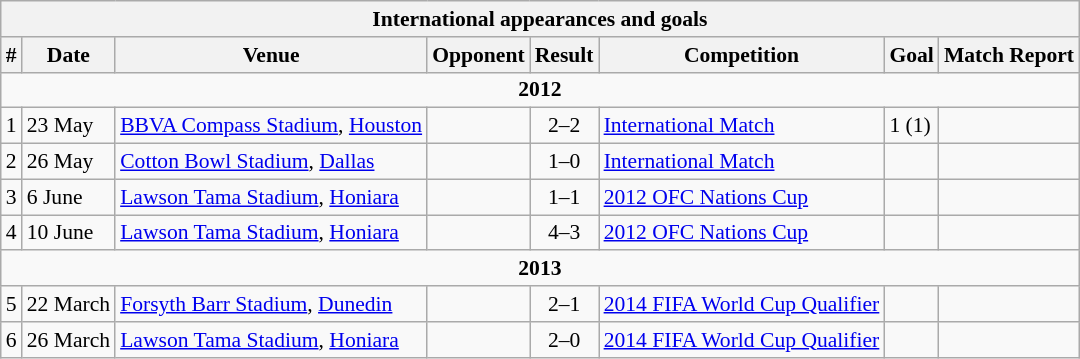<table class="wikitable collapsible collapsed" style="font-size:90%">
<tr>
<th colspan="8"><strong>International appearances and goals</strong></th>
</tr>
<tr>
<th>#</th>
<th>Date</th>
<th>Venue</th>
<th>Opponent</th>
<th>Result</th>
<th>Competition</th>
<th>Goal</th>
<th>Match Report</th>
</tr>
<tr>
<td colspan=8 align=center><strong>2012</strong></td>
</tr>
<tr>
<td align=center>1</td>
<td>23 May</td>
<td><a href='#'>BBVA Compass Stadium</a>, <a href='#'>Houston</a></td>
<td></td>
<td align=center>2–2</td>
<td><a href='#'>International Match</a></td>
<td>1 (1)</td>
<td></td>
</tr>
<tr>
<td align=center>2</td>
<td>26 May</td>
<td><a href='#'>Cotton Bowl Stadium</a>, <a href='#'>Dallas</a></td>
<td></td>
<td align=center>1–0</td>
<td><a href='#'>International Match</a></td>
<td></td>
<td></td>
</tr>
<tr>
<td align=center>3</td>
<td>6 June</td>
<td><a href='#'>Lawson Tama Stadium</a>, <a href='#'>Honiara</a></td>
<td></td>
<td align=center>1–1</td>
<td><a href='#'>2012 OFC Nations Cup</a></td>
<td></td>
<td></td>
</tr>
<tr>
<td align=center>4</td>
<td>10 June</td>
<td><a href='#'>Lawson Tama Stadium</a>, <a href='#'>Honiara</a></td>
<td></td>
<td align=center>4–3</td>
<td><a href='#'>2012 OFC Nations Cup</a></td>
<td></td>
<td></td>
</tr>
<tr>
<td colspan=8 align=center><strong>2013</strong></td>
</tr>
<tr>
<td align=center>5</td>
<td>22 March</td>
<td><a href='#'>Forsyth Barr Stadium</a>, <a href='#'>Dunedin</a></td>
<td></td>
<td align=center>2–1</td>
<td><a href='#'>2014 FIFA World Cup Qualifier</a></td>
<td></td>
<td></td>
</tr>
<tr>
<td align=center>6</td>
<td>26 March</td>
<td><a href='#'>Lawson Tama Stadium</a>, <a href='#'>Honiara</a></td>
<td></td>
<td align=center>2–0</td>
<td><a href='#'>2014 FIFA World Cup Qualifier</a></td>
<td></td>
<td></td>
</tr>
</table>
